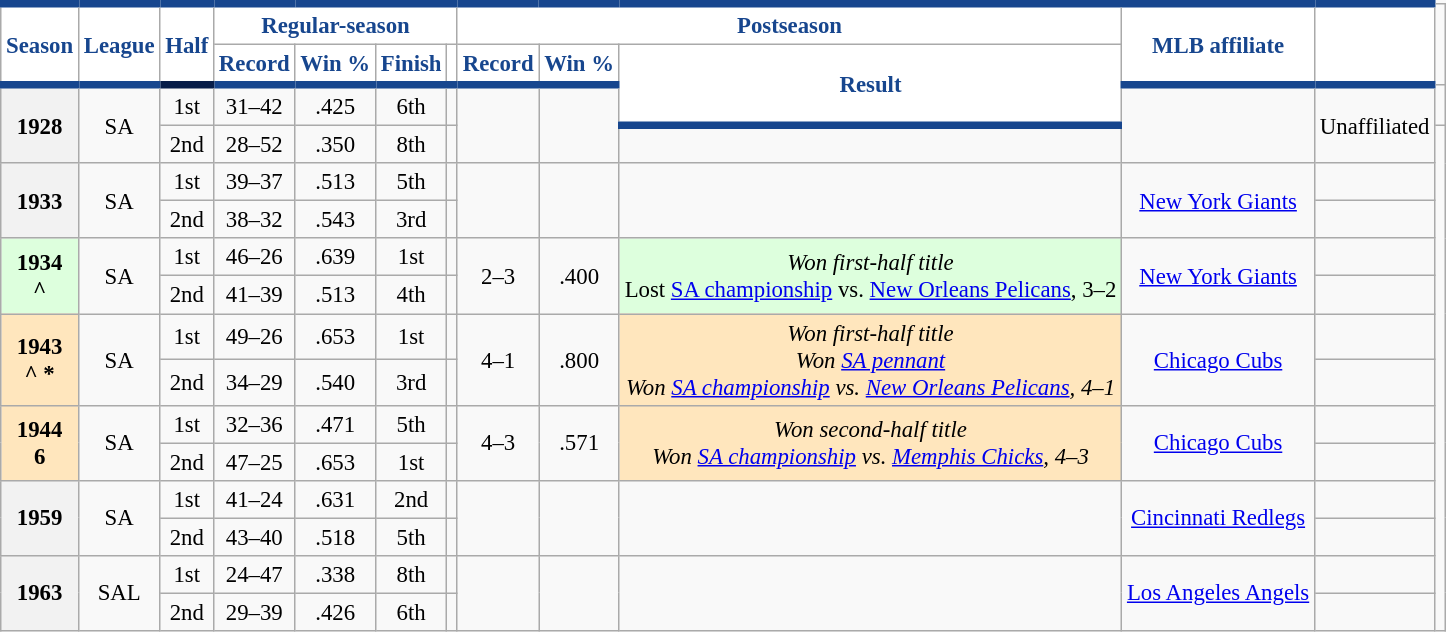<table class="wikitable sortable plainrowheaders" style="font-size: 95%; text-align:center;">
<tr>
<th rowspan="2" scope="col" style="background-color:#ffffff; border-top:#17468E 5px solid; border-bottom:#17468E 5px solid; color:#17468E">Season</th>
<th rowspan="2" scope="col" style="background-color:#ffffff; border-top:#17468E 5px solid; border-bottom:#17468E 5px solid; color:#17468E">League</th>
<th rowspan="2" scope="col" style="background-color:#ffffff; border-top:#17468E 5px solid; border-bottom:#071d49 5px solid; color:#17468E">Half</th>
<th colspan="4" scope="col" style="background-color:#ffffff; border-top:#17468E 5px solid; color:#17468E">Regular-season</th>
<th colspan="3" scope="col" style="background-color:#ffffff; border-top:#17468E 5px solid; color:#17468E">Postseason</th>
<th rowspan="2" scope="col" style="background-color:#ffffff; border-top:#17468E 5px solid; border-bottom:#17468E 5px solid; color:#17468E">MLB affiliate</th>
<th class="unsortable" rowspan="2" scope="col" style="background-color:#ffffff; border-top:#17468E 5px solid; border-bottom:#17468E 5px solid; color:#17468E"></th>
</tr>
<tr>
<th scope="col" style="background-color:#ffffff; border-bottom:#17468E 5px solid; color:#17468E">Record</th>
<th scope="col" style="background-color:#ffffff; border-bottom:#17468E 5px solid; color:#17468E">Win %</th>
<th scope="col" style="background-color:#ffffff; border-bottom:#17468E 5px solid; color:#17468E">Finish</th>
<th scope="col" style="background-color:#ffffff; border-bottom:#17468E 5px solid; color:#17468E"></th>
<th scope="col" style="background-color:#ffffff; border-bottom:#17468E 5px solid; color:#17468E">Record</th>
<th scope="col" style="background-color:#ffffff; border-bottom:#17468E 5px solid; color:#17468E">Win %</th>
<th class="unsortable" rowspan="2" scope="col" style="background-color:#ffffff; border-bottom:#17468E 5px solid; color:#17468E">Result</th>
</tr>
<tr>
<th scope="row" style="text-align:center" rowspan=2>1928</th>
<td rowspan=2>SA</td>
<td>1st</td>
<td>31–42</td>
<td>.425</td>
<td>6th</td>
<td></td>
<td rowspan=2></td>
<td rowspan=2></td>
<td rowspan=2></td>
<td rowspan=2>Unaffiliated</td>
<td></td>
</tr>
<tr>
<td>2nd</td>
<td>28–52</td>
<td>.350</td>
<td>8th</td>
<td></td>
<td></td>
</tr>
<tr>
<th scope="row" style="text-align:center" rowspan=2>1933</th>
<td rowspan=2>SA</td>
<td>1st</td>
<td>39–37</td>
<td>.513</td>
<td>5th</td>
<td></td>
<td rowspan=2></td>
<td rowspan=2></td>
<td rowspan=2></td>
<td rowspan=2><a href='#'>New York Giants</a></td>
<td></td>
</tr>
<tr>
<td>2nd</td>
<td>38–32</td>
<td>.543</td>
<td>3rd</td>
<td></td>
<td></td>
</tr>
<tr>
<th scope="row" style="text-align:center; background:#DDFFDD" rowspan=2>1934<br>^</th>
<td rowspan=2>SA</td>
<td>1st</td>
<td>46–26</td>
<td>.639</td>
<td>1st</td>
<td></td>
<td rowspan=2>2–3</td>
<td rowspan=2>.400</td>
<td rowspan=2 bgcolor="#DDFFDD"><em>Won first-half title</em><br>Lost <a href='#'>SA championship</a> vs. <a href='#'>New Orleans Pelicans</a>, 3–2</td>
<td rowspan=2><a href='#'>New York Giants</a></td>
<td></td>
</tr>
<tr>
<td>2nd</td>
<td>41–39</td>
<td>.513</td>
<td>4th</td>
<td></td>
<td></td>
</tr>
<tr>
<th scope="row" style="text-align:center; background:#FFE6BD" rowspan=2>1943<br>^ * </th>
<td rowspan=2>SA</td>
<td>1st</td>
<td>49–26</td>
<td>.653</td>
<td>1st</td>
<td></td>
<td rowspan=2>4–1</td>
<td rowspan=2>.800</td>
<td rowspan=2 bgcolor="#FFE6BD"><em>Won first-half title</em><br><em>Won <a href='#'>SA pennant</a></em><br><em>Won <a href='#'>SA championship</a> vs. <a href='#'>New Orleans Pelicans</a>, 4–1</em></td>
<td rowspan=2><a href='#'>Chicago Cubs</a></td>
<td></td>
</tr>
<tr>
<td>2nd</td>
<td>34–29</td>
<td>.540</td>
<td>3rd</td>
<td></td>
<td></td>
</tr>
<tr>
<th scope="row" style="text-align:center; background:#FFE6BD" rowspan=2>1944<br>6 </th>
<td rowspan=2>SA</td>
<td>1st</td>
<td>32–36</td>
<td>.471</td>
<td>5th</td>
<td></td>
<td rowspan=2>4–3</td>
<td rowspan=2>.571</td>
<td rowspan=2 bgcolor="#FFE6BD"><em>Won second-half title</em><br><em>Won <a href='#'>SA championship</a> vs. <a href='#'>Memphis Chicks</a>, 4–3</em></td>
<td rowspan=2><a href='#'>Chicago Cubs</a></td>
<td></td>
</tr>
<tr>
<td>2nd</td>
<td>47–25</td>
<td>.653</td>
<td>1st</td>
<td></td>
<td></td>
</tr>
<tr>
<th scope="row" style="text-align:center" rowspan=2>1959</th>
<td rowspan=2>SA</td>
<td>1st</td>
<td>41–24</td>
<td>.631</td>
<td>2nd</td>
<td></td>
<td rowspan=2></td>
<td rowspan=2></td>
<td rowspan=2></td>
<td rowspan=2><a href='#'>Cincinnati Redlegs</a></td>
<td></td>
</tr>
<tr>
<td>2nd</td>
<td>43–40</td>
<td>.518</td>
<td>5th</td>
<td></td>
<td></td>
</tr>
<tr>
<th scope="row" style="text-align:center" rowspan=2>1963</th>
<td rowspan=2>SAL</td>
<td>1st</td>
<td>24–47</td>
<td>.338</td>
<td>8th</td>
<td></td>
<td rowspan=2></td>
<td rowspan=2></td>
<td rowspan=2></td>
<td rowspan=2><a href='#'>Los Angeles Angels</a></td>
<td></td>
</tr>
<tr>
<td>2nd</td>
<td>29–39</td>
<td>.426</td>
<td>6th</td>
<td></td>
<td></td>
</tr>
</table>
